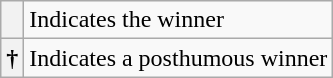<table class="wikitable">
<tr>
<th scope="row" style="text-align:center;"></th>
<td>Indicates the winner</td>
</tr>
<tr>
<th scope="row" style="text-align:center">†</th>
<td>Indicates a posthumous winner</td>
</tr>
</table>
